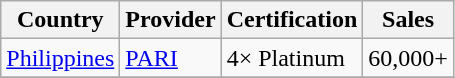<table class="wikitable">
<tr>
<th>Country</th>
<th>Provider</th>
<th>Certification</th>
<th>Sales</th>
</tr>
<tr>
<td><a href='#'>Philippines</a></td>
<td><a href='#'>PARI</a></td>
<td>4× Platinum</td>
<td>60,000+</td>
</tr>
<tr>
</tr>
</table>
